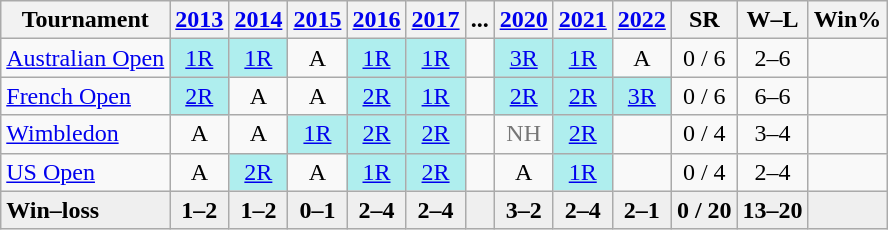<table class=wikitable style=text-align:center;>
<tr>
<th>Tournament</th>
<th><a href='#'>2013</a></th>
<th><a href='#'>2014</a></th>
<th><a href='#'>2015</a></th>
<th><a href='#'>2016</a></th>
<th><a href='#'>2017</a></th>
<th>...</th>
<th><a href='#'>2020</a></th>
<th><a href='#'>2021</a></th>
<th><a href='#'>2022</a></th>
<th>SR</th>
<th>W–L</th>
<th>Win%</th>
</tr>
<tr>
<td align=left><a href='#'>Australian Open</a></td>
<td bgcolor=#afeeee><a href='#'>1R</a></td>
<td bgcolor=#afeeee><a href='#'>1R</a></td>
<td>A</td>
<td bgcolor=#afeeee><a href='#'>1R</a></td>
<td bgcolor=#afeeee><a href='#'>1R</a></td>
<td></td>
<td bgcolor=#afeeee><a href='#'>3R</a></td>
<td bgcolor=#afeeee><a href='#'>1R</a></td>
<td>A</td>
<td>0 / 6</td>
<td>2–6</td>
<td></td>
</tr>
<tr>
<td align=left><a href='#'>French Open</a></td>
<td bgcolor=#afeeee><a href='#'>2R</a></td>
<td>A</td>
<td>A</td>
<td bgcolor=#afeeee><a href='#'>2R</a></td>
<td bgcolor=#afeeee><a href='#'>1R</a></td>
<td></td>
<td bgcolor=#afeeee><a href='#'>2R</a></td>
<td bgcolor=#afeeee><a href='#'>2R</a></td>
<td bgcolor=#afeeee><a href='#'>3R</a></td>
<td>0 / 6</td>
<td>6–6</td>
<td></td>
</tr>
<tr>
<td align=left><a href='#'>Wimbledon</a></td>
<td>A</td>
<td>A</td>
<td bgcolor=#afeeee><a href='#'>1R</a></td>
<td bgcolor=#afeeee><a href='#'>2R</a></td>
<td bgcolor=#afeeee><a href='#'>2R</a></td>
<td></td>
<td style="color:#767676;">NH</td>
<td bgcolor=afeeee><a href='#'>2R</a></td>
<td></td>
<td>0 / 4</td>
<td>3–4</td>
<td></td>
</tr>
<tr>
<td align=left><a href='#'>US Open</a></td>
<td>A</td>
<td bgcolor=#afeeee><a href='#'>2R</a></td>
<td>A</td>
<td bgcolor=#afeeee><a href='#'>1R</a></td>
<td bgcolor=#afeeee><a href='#'>2R</a></td>
<td></td>
<td>A</td>
<td bgcolor=#afeeee><a href='#'>1R</a></td>
<td></td>
<td>0 / 4</td>
<td>2–4</td>
<td></td>
</tr>
<tr style="background:#efefef; font-weight:bold;">
<td align=left>Win–loss</td>
<td>1–2</td>
<td>1–2</td>
<td>0–1</td>
<td>2–4</td>
<td>2–4</td>
<td></td>
<td>3–2</td>
<td>2–4</td>
<td>2–1</td>
<td>0 / 20</td>
<td>13–20</td>
<td></td>
</tr>
</table>
